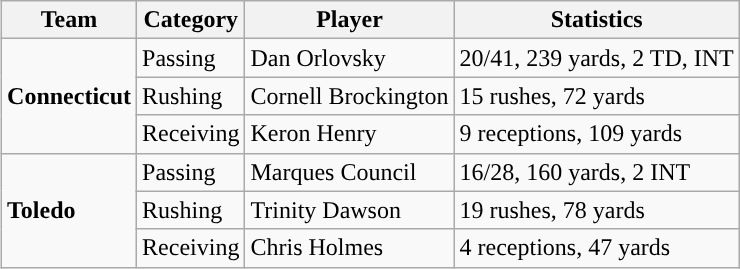<table class="wikitable" style="float: right;">
<tr>
<th>Team</th>
<th>Category</th>
<th>Player</th>
<th>Statistics</th>
</tr>
<tr>
<td rowspan=3><strong>Connecticut</strong></td>
<td>Passing</td>
<td>Dan Orlovsky</td>
<td>20/41, 239 yards, 2 TD, INT</td>
</tr>
<tr>
<td>Rushing</td>
<td>Cornell Brockington</td>
<td>15 rushes, 72 yards</td>
</tr>
<tr>
<td>Receiving</td>
<td>Keron Henry</td>
<td>9 receptions, 109 yards</td>
</tr>
<tr>
<td rowspan=3><strong>Toledo</strong></td>
<td>Passing</td>
<td>Marques Council</td>
<td>16/28, 160 yards, 2 INT</td>
</tr>
<tr>
<td>Rushing</td>
<td>Trinity Dawson</td>
<td>19 rushes, 78 yards</td>
</tr>
<tr>
<td>Receiving</td>
<td>Chris Holmes</td>
<td>4 receptions, 47 yards</td>
</tr>
</table>
